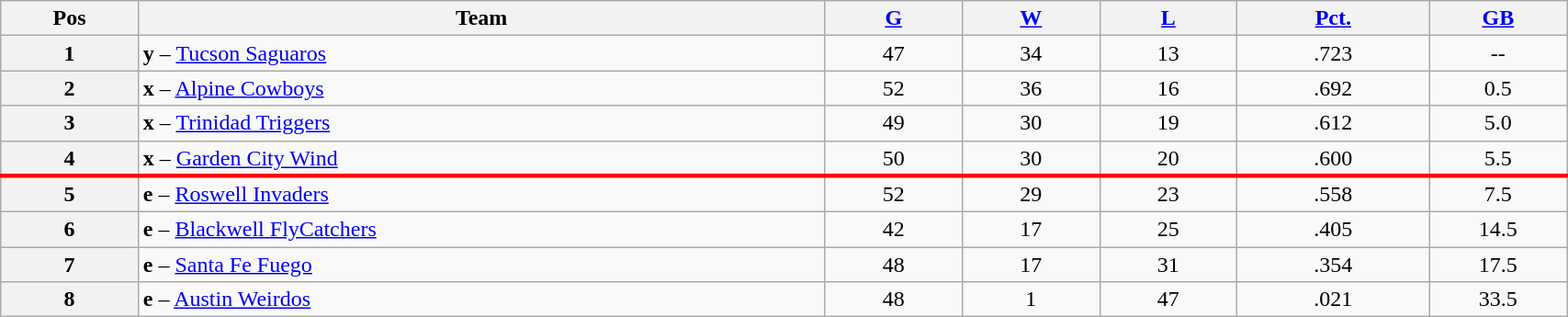<table class="wikitable plainrowheaders" width="90%" style="text-align:center;">
<tr>
<th scope="col" width="5%">Pos</th>
<th scope="col" width="25%">Team</th>
<th scope="col" width="5%"><a href='#'>G</a></th>
<th scope="col" width="5%"><a href='#'>W</a></th>
<th scope="col" width="5%"><a href='#'>L</a></th>
<th scope="col" width="7%"><a href='#'>Pct.</a></th>
<th scope="col" width="5%"><a href='#'>GB</a></th>
</tr>
<tr>
<th>1</th>
<td style="text-align:left;"><strong>y</strong> – <a href='#'>Tucson Saguaros</a></td>
<td>47</td>
<td>34</td>
<td>13</td>
<td>.723</td>
<td>--</td>
</tr>
<tr>
<th>2</th>
<td style="text-align:left;"><strong>x</strong> – <a href='#'>Alpine Cowboys</a></td>
<td>52</td>
<td>36</td>
<td>16</td>
<td>.692</td>
<td>0.5</td>
</tr>
<tr>
<th>3</th>
<td style="text-align:left;"><strong>x</strong> – <a href='#'>Trinidad Triggers</a></td>
<td>49</td>
<td>30</td>
<td>19</td>
<td>.612</td>
<td>5.0</td>
</tr>
<tr>
<th>4</th>
<td style="text-align:left;"><strong>x</strong> – <a href='#'>Garden City Wind</a></td>
<td>50</td>
<td>30</td>
<td>20</td>
<td>.600</td>
<td>5.5</td>
</tr>
<tr>
</tr>
<tr |- style="border-top:3px solid red;">
<th>5</th>
<td style="text-align:left;"><strong>e</strong> – <a href='#'>Roswell Invaders</a></td>
<td>52</td>
<td>29</td>
<td>23</td>
<td>.558</td>
<td>7.5</td>
</tr>
<tr>
<th>6</th>
<td style="text-align:left;"><strong>e</strong> – <a href='#'>Blackwell FlyCatchers</a></td>
<td>42</td>
<td>17</td>
<td>25</td>
<td>.405</td>
<td>14.5</td>
</tr>
<tr>
<th>7</th>
<td style="text-align:left;"><strong>e</strong> – <a href='#'>Santa Fe Fuego</a></td>
<td>48</td>
<td>17</td>
<td>31</td>
<td>.354</td>
<td>17.5</td>
</tr>
<tr>
<th>8</th>
<td style="text-align:left;"><strong>e</strong> – <a href='#'>Austin Weirdos</a></td>
<td>48</td>
<td>1</td>
<td>47</td>
<td>.021</td>
<td>33.5</td>
</tr>
</table>
